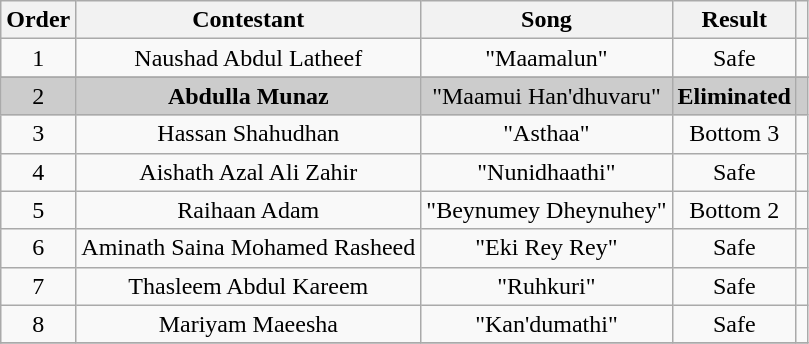<table class="wikitable" style="text-align:center;">
<tr>
<th>Order</th>
<th>Contestant</th>
<th>Song</th>
<th>Result</th>
<th></th>
</tr>
<tr>
<td>1</td>
<td>Naushad Abdul Latheef</td>
<td>"Maamalun"</td>
<td>Safe</td>
<td></td>
</tr>
<tr>
</tr>
<tr style="background:#ccc">
<td>2</td>
<td><strong>Abdulla Munaz</strong></td>
<td>"Maamui Han'dhuvaru"</td>
<td><strong>Eliminated</strong></td>
<td></td>
</tr>
<tr>
<td>3</td>
<td>Hassan Shahudhan</td>
<td>"Asthaa"</td>
<td>Bottom 3</td>
<td></td>
</tr>
<tr>
<td>4</td>
<td>Aishath Azal Ali Zahir</td>
<td>"Nunidhaathi"</td>
<td>Safe</td>
<td></td>
</tr>
<tr>
<td>5</td>
<td>Raihaan Adam</td>
<td>"Beynumey Dheynuhey"</td>
<td>Bottom 2</td>
<td></td>
</tr>
<tr>
<td>6</td>
<td>Aminath Saina Mohamed Rasheed</td>
<td>"Eki Rey Rey"</td>
<td>Safe</td>
<td></td>
</tr>
<tr>
<td>7</td>
<td>Thasleem Abdul Kareem</td>
<td>"Ruhkuri"</td>
<td>Safe</td>
<td></td>
</tr>
<tr>
<td>8</td>
<td>Mariyam Maeesha</td>
<td>"Kan'dumathi"</td>
<td>Safe</td>
<td></td>
</tr>
<tr>
</tr>
</table>
